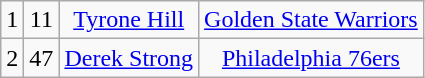<table class="wikitable">
<tr style="text-align:center;" bgcolor="">
<td>1</td>
<td>11</td>
<td><a href='#'>Tyrone Hill</a></td>
<td><a href='#'>Golden State Warriors</a></td>
</tr>
<tr style="text-align:center;" bgcolor="">
<td>2</td>
<td>47</td>
<td><a href='#'>Derek Strong</a></td>
<td><a href='#'>Philadelphia 76ers</a></td>
</tr>
</table>
